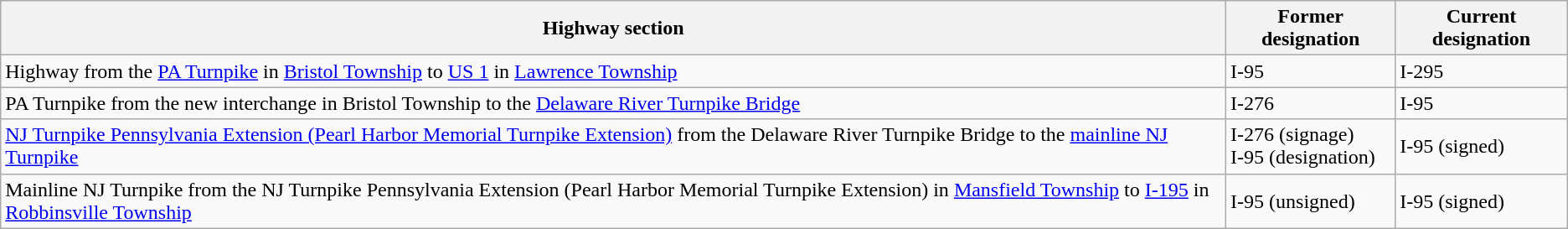<table class="wikitable">
<tr>
<th scope="col">Highway section</th>
<th scope="col">Former designation</th>
<th scope="col">Current designation</th>
</tr>
<tr>
<td>Highway from the <a href='#'>PA Turnpike</a> in <a href='#'>Bristol Township</a> to <a href='#'>US 1</a> in <a href='#'>Lawrence Township</a></td>
<td>I-95</td>
<td>I-295</td>
</tr>
<tr>
<td>PA Turnpike from the new interchange in Bristol Township to the <a href='#'>Delaware River Turnpike Bridge</a></td>
<td>I-276</td>
<td>I-95</td>
</tr>
<tr>
<td><a href='#'>NJ Turnpike Pennsylvania Extension (Pearl Harbor Memorial Turnpike Extension)</a> from the Delaware River Turnpike Bridge to the <a href='#'>mainline NJ Turnpike</a></td>
<td>I-276 (signage)<br> I-95 (designation)</td>
<td>I-95 (signed)</td>
</tr>
<tr>
<td>Mainline NJ Turnpike from the NJ Turnpike Pennsylvania Extension (Pearl Harbor Memorial Turnpike Extension) in <a href='#'>Mansfield Township</a> to <a href='#'>I-195</a> in <a href='#'>Robbinsville Township</a></td>
<td>I-95 (unsigned)</td>
<td>I-95 (signed)</td>
</tr>
</table>
